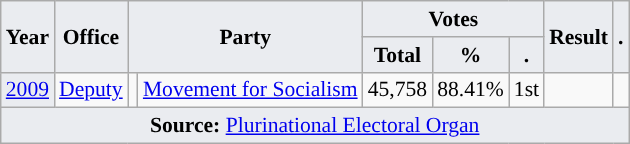<table class="wikitable" style="font-size:90%; text-align:center;">
<tr>
<th style="background-color:#EAECF0;" rowspan=2>Year</th>
<th style="background-color:#EAECF0;" rowspan=2>Office</th>
<th style="background-color:#EAECF0;" colspan=2 rowspan=2>Party</th>
<th style="background-color:#EAECF0;" colspan=3>Votes</th>
<th style="background-color:#EAECF0;" rowspan=2>Result</th>
<th style="background-color:#EAECF0;" rowspan=2>.</th>
</tr>
<tr>
<th style="background-color:#EAECF0;">Total</th>
<th style="background-color:#EAECF0;">%</th>
<th style="background-color:#EAECF0;">.</th>
</tr>
<tr>
<td style="background-color:#EAECF0;"><a href='#'>2009</a></td>
<td><a href='#'>Deputy</a></td>
<td style="background-color:"></td>
<td><a href='#'>Movement for Socialism</a></td>
<td>45,758</td>
<td>88.41%</td>
<td>1st</td>
<td></td>
<td></td>
</tr>
<tr>
<td style="background-color:#EAECF0;" colspan=9><strong>Source:</strong> <a href='#'>Plurinational Electoral Organ</a>  </td>
</tr>
</table>
